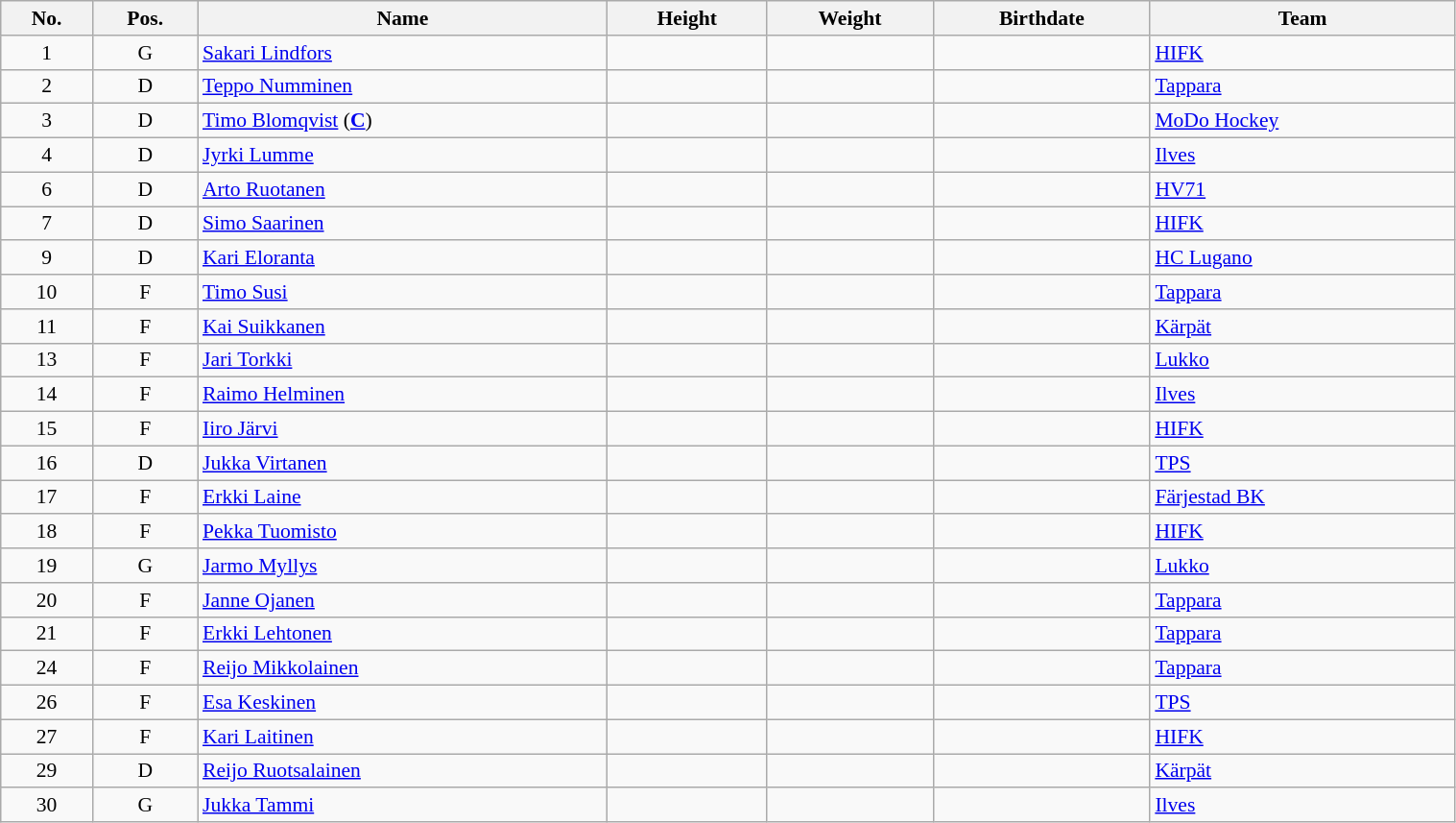<table class="wikitable sortable" width="80%" style="font-size: 90%; text-align: center;">
<tr>
<th>No.</th>
<th>Pos.</th>
<th>Name</th>
<th>Height</th>
<th>Weight</th>
<th>Birthdate</th>
<th>Team</th>
</tr>
<tr>
<td>1</td>
<td>G</td>
<td style="text-align:left;"><a href='#'>Sakari Lindfors</a></td>
<td></td>
<td></td>
<td style="text-align:right;"></td>
<td style="text-align:left;"> <a href='#'>HIFK</a></td>
</tr>
<tr>
<td>2</td>
<td>D</td>
<td style="text-align:left;"><a href='#'>Teppo Numminen</a></td>
<td></td>
<td></td>
<td style="text-align:right;"></td>
<td style="text-align:left;"> <a href='#'>Tappara</a></td>
</tr>
<tr>
<td>3</td>
<td>D</td>
<td style="text-align:left;"><a href='#'>Timo Blomqvist</a> (<strong><a href='#'>C</a></strong>)</td>
<td></td>
<td></td>
<td style="text-align:right;"></td>
<td style="text-align:left;"> <a href='#'>MoDo Hockey</a></td>
</tr>
<tr>
<td>4</td>
<td>D</td>
<td style="text-align:left;"><a href='#'>Jyrki Lumme</a></td>
<td></td>
<td></td>
<td style="text-align:right;"></td>
<td style="text-align:left;"> <a href='#'>Ilves</a></td>
</tr>
<tr>
<td>6</td>
<td>D</td>
<td style="text-align:left;"><a href='#'>Arto Ruotanen</a></td>
<td></td>
<td></td>
<td style="text-align:right;"></td>
<td style="text-align:left;"> <a href='#'>HV71</a></td>
</tr>
<tr>
<td>7</td>
<td>D</td>
<td style="text-align:left;"><a href='#'>Simo Saarinen</a></td>
<td></td>
<td></td>
<td style="text-align:right;"></td>
<td style="text-align:left;"> <a href='#'>HIFK</a></td>
</tr>
<tr>
<td>9</td>
<td>D</td>
<td style="text-align:left;"><a href='#'>Kari Eloranta</a></td>
<td></td>
<td></td>
<td style="text-align:right;"></td>
<td style="text-align:left;"> <a href='#'>HC Lugano</a></td>
</tr>
<tr>
<td>10</td>
<td>F</td>
<td style="text-align:left;"><a href='#'>Timo Susi</a></td>
<td></td>
<td></td>
<td style="text-align:right;"></td>
<td style="text-align:left;"> <a href='#'>Tappara</a></td>
</tr>
<tr>
<td>11</td>
<td>F</td>
<td style="text-align:left;"><a href='#'>Kai Suikkanen</a></td>
<td></td>
<td></td>
<td style="text-align:right;"></td>
<td style="text-align:left;"> <a href='#'>Kärpät</a></td>
</tr>
<tr>
<td>13</td>
<td>F</td>
<td style="text-align:left;"><a href='#'>Jari Torkki</a></td>
<td></td>
<td></td>
<td style="text-align:right;"></td>
<td style="text-align:left;"> <a href='#'>Lukko</a></td>
</tr>
<tr>
<td>14</td>
<td>F</td>
<td style="text-align:left;"><a href='#'>Raimo Helminen</a></td>
<td></td>
<td></td>
<td style="text-align:right;"></td>
<td style="text-align:left;"> <a href='#'>Ilves</a></td>
</tr>
<tr>
<td>15</td>
<td>F</td>
<td style="text-align:left;"><a href='#'>Iiro Järvi</a></td>
<td></td>
<td></td>
<td style="text-align:right;"></td>
<td style="text-align:left;"> <a href='#'>HIFK</a></td>
</tr>
<tr>
<td>16</td>
<td>D</td>
<td style="text-align:left;"><a href='#'>Jukka Virtanen</a></td>
<td></td>
<td></td>
<td style="text-align:right;"></td>
<td style="text-align:left;"> <a href='#'>TPS</a></td>
</tr>
<tr>
<td>17</td>
<td>F</td>
<td style="text-align:left;"><a href='#'>Erkki Laine</a></td>
<td></td>
<td></td>
<td style="text-align:right;"></td>
<td style="text-align:left;"> <a href='#'>Färjestad BK</a></td>
</tr>
<tr>
<td>18</td>
<td>F</td>
<td style="text-align:left;"><a href='#'>Pekka Tuomisto</a></td>
<td></td>
<td></td>
<td style="text-align:right;"></td>
<td style="text-align:left;"> <a href='#'>HIFK</a></td>
</tr>
<tr>
<td>19</td>
<td>G</td>
<td style="text-align:left;"><a href='#'>Jarmo Myllys</a></td>
<td></td>
<td></td>
<td style="text-align:right;"></td>
<td style="text-align:left;"> <a href='#'>Lukko</a></td>
</tr>
<tr>
<td>20</td>
<td>F</td>
<td style="text-align:left;"><a href='#'>Janne Ojanen</a></td>
<td></td>
<td></td>
<td style="text-align:right;"></td>
<td style="text-align:left;"> <a href='#'>Tappara</a></td>
</tr>
<tr>
<td>21</td>
<td>F</td>
<td style="text-align:left;"><a href='#'>Erkki Lehtonen</a></td>
<td></td>
<td></td>
<td style="text-align:right;"></td>
<td style="text-align:left;"> <a href='#'>Tappara</a></td>
</tr>
<tr>
<td>24</td>
<td>F</td>
<td style="text-align:left;"><a href='#'>Reijo Mikkolainen</a></td>
<td></td>
<td></td>
<td style="text-align:right;"></td>
<td style="text-align:left;"> <a href='#'>Tappara</a></td>
</tr>
<tr>
<td>26</td>
<td>F</td>
<td style="text-align:left;"><a href='#'>Esa Keskinen</a></td>
<td></td>
<td></td>
<td style="text-align:right;"></td>
<td style="text-align:left;"> <a href='#'>TPS</a></td>
</tr>
<tr>
<td>27</td>
<td>F</td>
<td style="text-align:left;"><a href='#'>Kari Laitinen</a></td>
<td></td>
<td></td>
<td style="text-align:right;"></td>
<td style="text-align:left;"> <a href='#'>HIFK</a></td>
</tr>
<tr>
<td>29</td>
<td>D</td>
<td style="text-align:left;"><a href='#'>Reijo Ruotsalainen</a></td>
<td></td>
<td></td>
<td style="text-align:right;"></td>
<td style="text-align:left;"> <a href='#'>Kärpät</a></td>
</tr>
<tr>
<td>30</td>
<td>G</td>
<td style="text-align:left;"><a href='#'>Jukka Tammi</a></td>
<td></td>
<td></td>
<td style="text-align:right;"></td>
<td style="text-align:left;"> <a href='#'>Ilves</a></td>
</tr>
</table>
